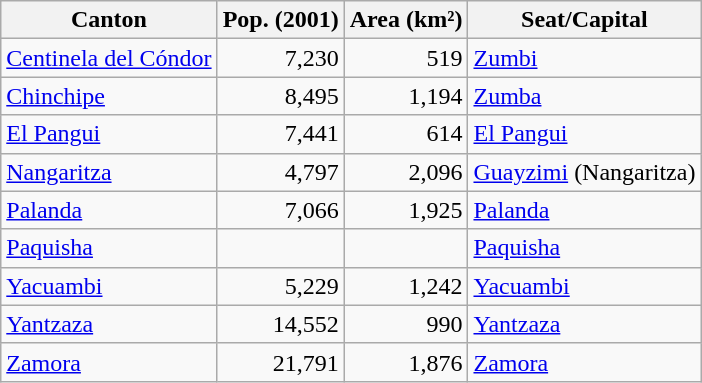<table class="wikitable sortable">
<tr>
<th>Canton</th>
<th>Pop. (2001)</th>
<th>Area (km²)</th>
<th>Seat/Capital</th>
</tr>
<tr>
<td><a href='#'>Centinela del Cóndor</a></td>
<td align=right>7,230</td>
<td align=right>519</td>
<td><a href='#'>Zumbi</a></td>
</tr>
<tr>
<td><a href='#'>Chinchipe</a></td>
<td align=right>8,495</td>
<td align=right>1,194</td>
<td><a href='#'>Zumba</a></td>
</tr>
<tr>
<td><a href='#'>El Pangui</a></td>
<td align=right>7,441</td>
<td align=right>614</td>
<td><a href='#'>El Pangui</a></td>
</tr>
<tr>
<td><a href='#'>Nangaritza</a></td>
<td align=right>4,797</td>
<td align=right>2,096</td>
<td><a href='#'>Guayzimi</a> (Nangaritza)</td>
</tr>
<tr>
<td><a href='#'>Palanda</a></td>
<td align=right>7,066</td>
<td align=right>1,925</td>
<td><a href='#'>Palanda</a></td>
</tr>
<tr>
<td><a href='#'>Paquisha</a></td>
<td align=right> </td>
<td align=right> </td>
<td><a href='#'>Paquisha</a></td>
</tr>
<tr>
<td><a href='#'>Yacuambi</a></td>
<td align=right>5,229</td>
<td align=right>1,242</td>
<td><a href='#'>Yacuambi</a></td>
</tr>
<tr>
<td><a href='#'>Yantzaza</a></td>
<td align=right>14,552</td>
<td align=right>990</td>
<td><a href='#'>Yantzaza</a></td>
</tr>
<tr>
<td><a href='#'>Zamora</a></td>
<td align=right>21,791</td>
<td align=right>1,876</td>
<td><a href='#'>Zamora</a></td>
</tr>
</table>
